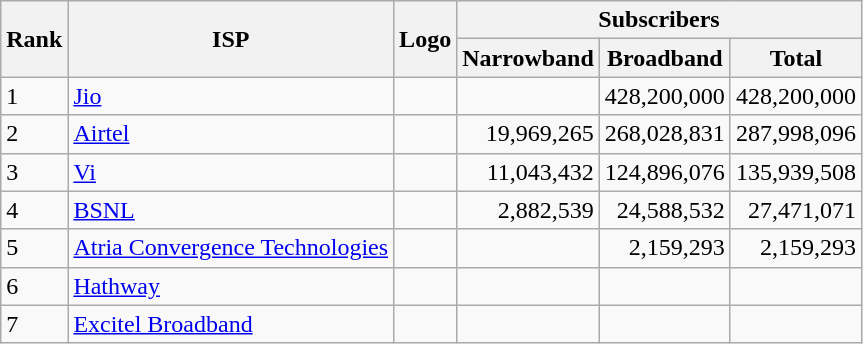<table class="wikitable sortable">
<tr>
<th rowspan=2>Rank</th>
<th rowspan=2>ISP</th>
<th rowspan=2 class=unsortable>Logo</th>
<th colspan=3>Subscribers</th>
</tr>
<tr>
<th>Narrowband</th>
<th>Broadband</th>
<th>Total</th>
</tr>
<tr>
<td>1</td>
<td><a href='#'>Jio</a></td>
<td></td>
<td></td>
<td align=right>428,200,000</td>
<td align=right>428,200,000</td>
</tr>
<tr>
<td>2</td>
<td><a href='#'>Airtel</a></td>
<td></td>
<td align=right>19,969,265</td>
<td align=right>268,028,831</td>
<td align=right>287,998,096</td>
</tr>
<tr>
<td>3</td>
<td><a href='#'>Vi</a></td>
<td></td>
<td align=right>11,043,432</td>
<td align=right>124,896,076</td>
<td align=right>135,939,508</td>
</tr>
<tr>
<td>4</td>
<td><a href='#'>BSNL</a></td>
<td></td>
<td align=right>2,882,539</td>
<td align=right>24,588,532</td>
<td align=right>27,471,071</td>
</tr>
<tr>
<td>5</td>
<td><a href='#'>Atria Convergence Technologies</a></td>
<td></td>
<td></td>
<td align=right>2,159,293</td>
<td align=right>2,159,293</td>
</tr>
<tr>
<td>6</td>
<td><a href='#'>Hathway</a></td>
<td></td>
<td></td>
<td></td>
<td></td>
</tr>
<tr>
<td>7</td>
<td><a href='#'>Excitel Broadband</a></td>
<td></td>
<td></td>
<td></td>
<td></td>
</tr>
</table>
